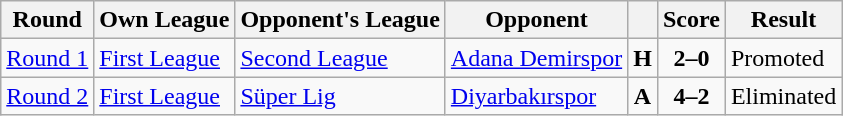<table class="wikitable" style="text-align: left;">
<tr>
<th>Round</th>
<th>Own League</th>
<th>Opponent's League</th>
<th>Opponent</th>
<th></th>
<th>Score</th>
<th>Result</th>
</tr>
<tr>
<td><a href='#'>Round 1</a></td>
<td><a href='#'>First League</a></td>
<td><a href='#'>Second League</a></td>
<td><a href='#'>Adana Demirspor</a></td>
<td style="text-align:center;"><strong>H</strong></td>
<td style="text-align:center;"><strong>2–0</strong></td>
<td>Promoted</td>
</tr>
<tr>
<td><a href='#'>Round 2</a></td>
<td><a href='#'>First League</a></td>
<td><a href='#'>Süper Lig</a></td>
<td><a href='#'>Diyarbakırspor</a></td>
<td style="text-align:center;"><strong>A</strong></td>
<td style="text-align:center;"><strong>4–2</strong></td>
<td>Eliminated</td>
</tr>
</table>
